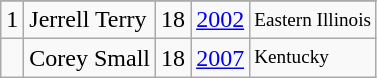<table class="wikitable">
<tr>
</tr>
<tr>
<td>1</td>
<td>Jerrell Terry</td>
<td>18</td>
<td><a href='#'>2002</a></td>
<td style="font-size:80%;">Eastern Illinois</td>
</tr>
<tr>
<td></td>
<td>Corey Small</td>
<td>18</td>
<td><a href='#'>2007</a></td>
<td style="font-size:80%;">Kentucky</td>
</tr>
</table>
